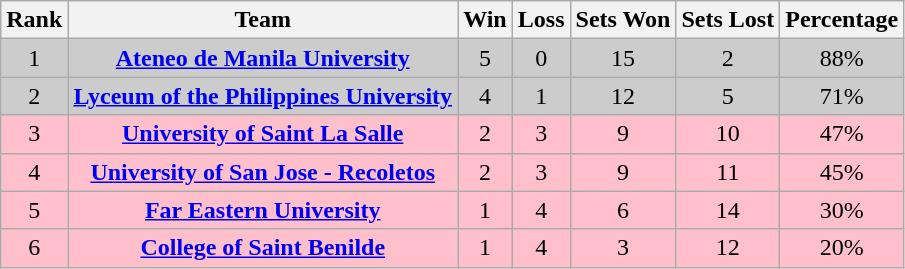<table class="wikitable" align="center"|>
<tr>
<th>Rank</th>
<th>Team</th>
<th>Win</th>
<th>Loss</th>
<th>Sets Won</th>
<th>Sets Lost</th>
<th>Percentage</th>
</tr>
<tr style="text-align:center; background:#ccc;">
<td>1</td>
<td><strong><a href='#'>Ateneo de Manila University</a></strong></td>
<td>5</td>
<td>0</td>
<td>15</td>
<td>2</td>
<td>88%</td>
</tr>
<tr style="text-align:center; background:#ccc;">
<td>2</td>
<td><strong><a href='#'>Lyceum of the Philippines University</a></strong></td>
<td>4</td>
<td>1</td>
<td>12</td>
<td>5</td>
<td>71%</td>
</tr>
<tr style="text-align:center; background:pink;">
<td>3</td>
<td><strong><a href='#'>University of Saint La Salle</a></strong></td>
<td>2</td>
<td>3</td>
<td>9</td>
<td>10</td>
<td>47%</td>
</tr>
<tr style="text-align:center; background:pink;">
<td>4</td>
<td><strong><a href='#'>University of San Jose - Recoletos</a></strong></td>
<td>2</td>
<td>3</td>
<td>9</td>
<td>11</td>
<td>45%</td>
</tr>
<tr style="text-align:center; background:pink;">
<td>5</td>
<td><strong><a href='#'>Far Eastern University</a></strong></td>
<td>1</td>
<td>4</td>
<td>6</td>
<td>14</td>
<td>30%</td>
</tr>
<tr style="text-align:center; background:pink;">
<td>6</td>
<td><strong><a href='#'>College of Saint Benilde</a></strong></td>
<td>1</td>
<td>4</td>
<td>3</td>
<td>12</td>
<td>20%</td>
</tr>
</table>
